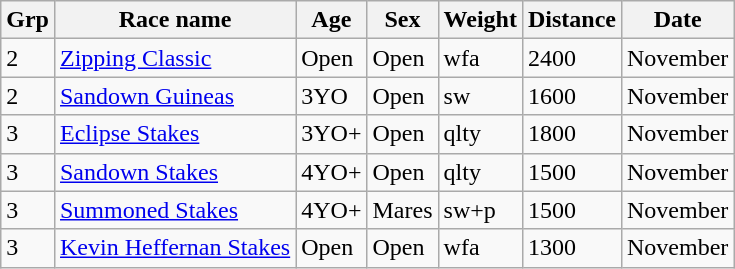<table class="wikitable">
<tr>
<th>Grp</th>
<th>Race name</th>
<th>Age</th>
<th>Sex</th>
<th>Weight</th>
<th>Distance</th>
<th>Date</th>
</tr>
<tr>
<td>2</td>
<td><a href='#'>Zipping Classic</a></td>
<td>Open</td>
<td>Open</td>
<td>wfa</td>
<td>2400</td>
<td>November</td>
</tr>
<tr>
<td>2</td>
<td><a href='#'>Sandown Guineas</a></td>
<td>3YO</td>
<td>Open</td>
<td>sw</td>
<td>1600</td>
<td>November</td>
</tr>
<tr>
<td>3</td>
<td><a href='#'>Eclipse Stakes</a></td>
<td>3YO+</td>
<td>Open</td>
<td>qlty</td>
<td>1800</td>
<td>November</td>
</tr>
<tr>
<td>3</td>
<td><a href='#'>Sandown Stakes</a></td>
<td>4YO+</td>
<td>Open</td>
<td>qlty</td>
<td>1500</td>
<td>November</td>
</tr>
<tr>
<td>3</td>
<td><a href='#'>Summoned Stakes</a></td>
<td>4YO+</td>
<td>Mares</td>
<td>sw+p</td>
<td>1500</td>
<td>November</td>
</tr>
<tr>
<td>3</td>
<td><a href='#'>Kevin Heffernan Stakes</a></td>
<td>Open</td>
<td>Open</td>
<td>wfa</td>
<td>1300</td>
<td>November</td>
</tr>
</table>
